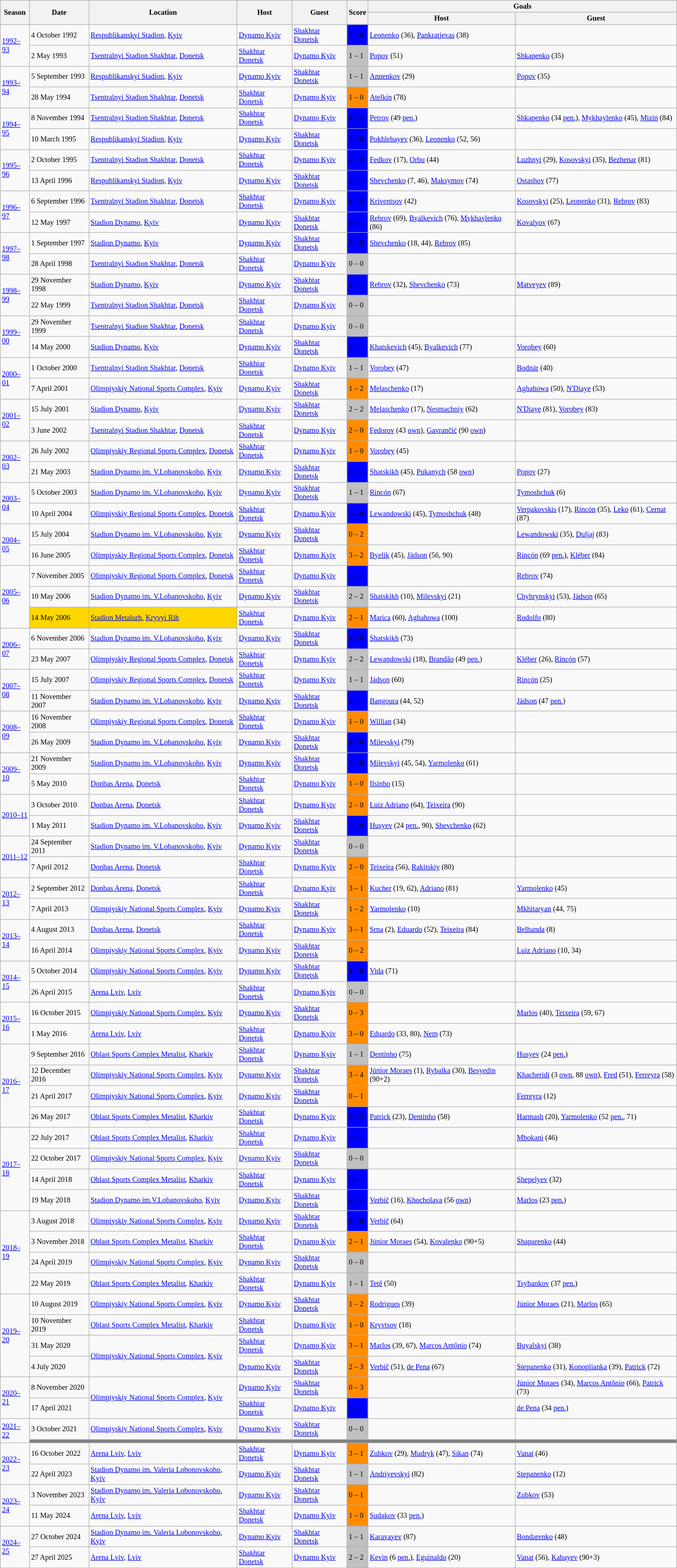<table class="wikitable collapsible autocollapse" style="text-align:left; font-size:85%">
<tr>
<th rowspan=2>Season</th>
<th rowspan=2>Date</th>
<th rowspan=2>Location</th>
<th rowspan=2>Host</th>
<th rowspan=2>Guest</th>
<th rowspan=2>Score</th>
<th colspan=2>Goals</th>
</tr>
<tr>
<th>Host</th>
<th>Guest</th>
</tr>
<tr>
<td rowspan=2><a href='#'>1992–93</a></td>
<td>4 October 1992</td>
<td><a href='#'>Respublikanskyi Stadion</a>, <a href='#'>Kyiv</a></td>
<td><a href='#'>Dynamo Kyiv</a></td>
<td><a href='#'>Shakhtar Donetsk</a></td>
<td bgcolor=#0000ff><span>2 – 0</span></td>
<td><a href='#'>Leonenko</a> (36), <a href='#'>Pankratjevas</a> (38)</td>
<td></td>
</tr>
<tr>
<td>2 May 1993</td>
<td><a href='#'>Tsentralnyi Stadion Shakhtar</a>, <a href='#'>Donetsk</a></td>
<td><a href='#'>Shakhtar Donetsk</a></td>
<td><a href='#'>Dynamo Kyiv</a></td>
<td bgcolor=silver><span>1 – 1</span></td>
<td><a href='#'>Popov</a> (51)</td>
<td><a href='#'>Shkapenko</a> (35)</td>
</tr>
<tr>
<td rowspan=2><a href='#'>1993–94</a></td>
<td>5 September 1993</td>
<td><a href='#'>Respublikanskyi Stadion</a>, <a href='#'>Kyiv</a></td>
<td><a href='#'>Dynamo Kyiv</a></td>
<td><a href='#'>Shakhtar Donetsk</a></td>
<td bgcolor=silver><span>1 – 1</span></td>
<td><a href='#'>Annenkov</a> (29)</td>
<td><a href='#'>Popov</a> (35)</td>
</tr>
<tr>
<td>28 May 1994</td>
<td><a href='#'>Tsentralnyi Stadion Shakhtar</a>, <a href='#'>Donetsk</a></td>
<td><a href='#'>Shakhtar Donetsk</a></td>
<td><a href='#'>Dynamo Kyiv</a></td>
<td bgcolor=#ff8c00><span>1 – 0</span></td>
<td><a href='#'>Atelkin</a> (78)</td>
<td></td>
</tr>
<tr>
<td rowspan=2><a href='#'>1994–95</a></td>
<td>8 November 1994</td>
<td><a href='#'>Tsentralnyi Stadion Shakhtar</a>, <a href='#'>Donetsk</a></td>
<td><a href='#'>Shakhtar Donetsk</a></td>
<td><a href='#'>Dynamo Kyiv</a></td>
<td bgcolor=#0000ff><span>1 – 3</span></td>
<td><a href='#'>Petrov</a> (49 <a href='#'>pen.</a>)</td>
<td><a href='#'>Shkapenko</a> (34 <a href='#'>pen.</a>), <a href='#'>Mykhaylenko</a> (45), <a href='#'>Mizin</a> (84)</td>
</tr>
<tr>
<td>10 March 1995</td>
<td><a href='#'>Respublikanskyi Stadion</a>, <a href='#'>Kyiv</a></td>
<td><a href='#'>Dynamo Kyiv</a></td>
<td><a href='#'>Shakhtar Donetsk</a></td>
<td bgcolor=#0000ff><span>3 – 0</span></td>
<td><a href='#'>Pokhlebayev</a> (36), <a href='#'>Leonenko</a> (52, 56)</td>
<td></td>
</tr>
<tr>
<td rowspan=2><a href='#'>1995–96</a></td>
<td>2 October 1995</td>
<td><a href='#'>Tsentralnyi Stadion Shakhtar</a>, <a href='#'>Donetsk</a></td>
<td><a href='#'>Shakhtar Donetsk</a></td>
<td><a href='#'>Dynamo Kyiv</a></td>
<td bgcolor=#0000ff><span>2 – 3</span></td>
<td><a href='#'>Fedkov</a> (17), <a href='#'>Orbu</a> (44)</td>
<td><a href='#'>Luzhnyi</a> (29), <a href='#'>Kosovskyi</a> (35), <a href='#'>Bezhenar</a> (81)</td>
</tr>
<tr>
<td>13 April 1996</td>
<td><a href='#'>Respublikanskyi Stadion</a>, <a href='#'>Kyiv</a></td>
<td><a href='#'>Dynamo Kyiv</a></td>
<td><a href='#'>Shakhtar Donetsk</a></td>
<td bgcolor=#0000ff><span>3 – 1</span></td>
<td><a href='#'>Shevchenko</a> (7, 46), <a href='#'>Maksymov</a> (74)</td>
<td><a href='#'>Ostashov</a> (77)</td>
</tr>
<tr>
<td rowspan=2><a href='#'>1996–97</a></td>
<td>6 September 1996</td>
<td><a href='#'>Tsentralnyi Stadion Shakhtar</a>, <a href='#'>Donetsk</a></td>
<td><a href='#'>Shakhtar Donetsk</a></td>
<td><a href='#'>Dynamo Kyiv</a></td>
<td bgcolor=#0000ff><span>1 – 3</span></td>
<td><a href='#'>Kriventsov</a> (42)</td>
<td><a href='#'>Kosovskyi</a> (25), <a href='#'>Leonenko</a> (31), <a href='#'>Rebrov</a> (83)</td>
</tr>
<tr>
<td>12 May 1997</td>
<td><a href='#'>Stadion Dynamo</a>, <a href='#'>Kyiv</a></td>
<td><a href='#'>Dynamo Kyiv</a></td>
<td><a href='#'>Shakhtar Donetsk</a></td>
<td bgcolor=#0000ff><span>3 – 1</span></td>
<td><a href='#'>Rebrov</a> (69), <a href='#'>Byalkevich</a> (76), <a href='#'>Mykhaylenko</a> (86)</td>
<td><a href='#'>Kovalyov</a> (67)</td>
</tr>
<tr>
<td rowspan=2><a href='#'>1997–98</a></td>
<td>1 September 1997</td>
<td><a href='#'>Stadion Dynamo</a>, <a href='#'>Kyiv</a></td>
<td><a href='#'>Dynamo Kyiv</a></td>
<td><a href='#'>Shakhtar Donetsk</a></td>
<td bgcolor=#0000ff><span>3 – 0</span></td>
<td><a href='#'>Shevchenko</a> (18, 44), <a href='#'>Rebrov</a> (85)</td>
<td></td>
</tr>
<tr>
<td>28 April 1998</td>
<td><a href='#'>Tsentralnyi Stadion Shakhtar</a>, <a href='#'>Donetsk</a></td>
<td><a href='#'>Shakhtar Donetsk</a></td>
<td><a href='#'>Dynamo Kyiv</a></td>
<td bgcolor=silver><span>0 – 0</span></td>
<td></td>
<td></td>
</tr>
<tr>
<td rowspan=2><a href='#'>1998–99</a></td>
<td>29 November 1998</td>
<td><a href='#'>Stadion Dynamo</a>, <a href='#'>Kyiv</a></td>
<td><a href='#'>Dynamo Kyiv</a></td>
<td><a href='#'>Shakhtar Donetsk</a></td>
<td bgcolor=#0000ff><span>2 – 1</span></td>
<td><a href='#'>Rebrov</a> (32), <a href='#'>Shevchenko</a> (73)</td>
<td><a href='#'>Matveyev</a> (89)</td>
</tr>
<tr>
<td>22 May 1999</td>
<td><a href='#'>Tsentralnyi Stadion Shakhtar</a>, <a href='#'>Donetsk</a></td>
<td><a href='#'>Shakhtar Donetsk</a></td>
<td><a href='#'>Dynamo Kyiv</a></td>
<td bgcolor=silver><span>0 – 0</span></td>
<td></td>
<td></td>
</tr>
<tr>
<td rowspan=2><a href='#'>1999–00</a></td>
<td>29 November 1999</td>
<td><a href='#'>Tsentralnyi Stadion Shakhtar</a>, <a href='#'>Donetsk</a></td>
<td><a href='#'>Shakhtar Donetsk</a></td>
<td><a href='#'>Dynamo Kyiv</a></td>
<td bgcolor=silver><span>0 – 0</span></td>
<td></td>
<td></td>
</tr>
<tr>
<td>14 May 2000</td>
<td><a href='#'>Stadion Dynamo</a>, <a href='#'>Kyiv</a></td>
<td><a href='#'>Dynamo Kyiv</a></td>
<td><a href='#'>Shakhtar Donetsk</a></td>
<td bgcolor=#0000ff><span>2 – 1</span></td>
<td><a href='#'>Khatskevich</a> (45), <a href='#'>Byalkevich</a> (77)</td>
<td><a href='#'>Vorobey</a> (60)</td>
</tr>
<tr>
<td rowspan=2><a href='#'>2000–01</a></td>
<td>1 October 2000</td>
<td><a href='#'>Tsentralnyi Stadion Shakhtar</a>, <a href='#'>Donetsk</a></td>
<td><a href='#'>Shakhtar Donetsk</a></td>
<td><a href='#'>Dynamo Kyiv</a></td>
<td bgcolor=silver><span>1 – 1</span></td>
<td><a href='#'>Vorobey</a> (47)</td>
<td><a href='#'>Bodnár</a> (40)</td>
</tr>
<tr>
<td>7 April 2001</td>
<td><a href='#'>Olimpiyskiy National Sports Complex</a>, <a href='#'>Kyiv</a></td>
<td><a href='#'>Dynamo Kyiv</a></td>
<td><a href='#'>Shakhtar Donetsk</a></td>
<td bgcolor=#ff8c00><span>1 – 2</span></td>
<td><a href='#'>Melaschenko</a> (17)</td>
<td><a href='#'>Aghahowa</a> (50), <a href='#'>N'Diaye</a> (53)</td>
</tr>
<tr>
<td rowspan=2><a href='#'>2001–02</a></td>
<td>15 July 2001</td>
<td><a href='#'>Stadion Dynamo</a>, <a href='#'>Kyiv</a></td>
<td><a href='#'>Dynamo Kyiv</a></td>
<td><a href='#'>Shakhtar Donetsk</a></td>
<td bgcolor=silver><span>2 – 2</span></td>
<td><a href='#'>Melaschenko</a> (17), <a href='#'>Nesmachniy</a> (62)</td>
<td><a href='#'>N'Diaye</a> (81), <a href='#'>Vorobey</a> (83)</td>
</tr>
<tr>
<td>3 June 2002</td>
<td><a href='#'>Tsentralnyi Stadion Shakhtar</a>, <a href='#'>Donetsk</a></td>
<td><a href='#'>Shakhtar Donetsk</a></td>
<td><a href='#'>Dynamo Kyiv</a></td>
<td bgcolor=#ff8c00><span>2 – 0</span></td>
<td><a href='#'>Fedorov</a> (43 <a href='#'>own</a>), <a href='#'>Gavrančić</a> (90 <a href='#'>own</a>)</td>
<td></td>
</tr>
<tr>
<td rowspan=2><a href='#'>2002–03</a></td>
<td>26 July 2002</td>
<td><a href='#'>Olimpiyskiy Regional Sports Complex</a>, <a href='#'>Donetsk</a></td>
<td><a href='#'>Shakhtar Donetsk</a></td>
<td><a href='#'>Dynamo Kyiv</a></td>
<td bgcolor=#ff8c00><span>1 – 0</span></td>
<td><a href='#'>Vorobey</a> (45)</td>
<td></td>
</tr>
<tr>
<td>21 May 2003</td>
<td><a href='#'>Stadion Dynamo im. V.Lobanovskoho</a>, <a href='#'>Kyiv</a></td>
<td><a href='#'>Dynamo Kyiv</a></td>
<td><a href='#'>Shakhtar Donetsk</a></td>
<td bgcolor=#0000ff><span>2 – 1</span></td>
<td><a href='#'>Shatskikh</a> (45), <a href='#'>Pukanych</a> (58 <a href='#'>own</a>)</td>
<td><a href='#'>Popov</a> (27)</td>
</tr>
<tr>
<td rowspan=2><a href='#'>2003–04</a></td>
<td>5 October 2003</td>
<td><a href='#'>Stadion Dynamo im. V.Lobanovskoho</a>, <a href='#'>Kyiv</a></td>
<td><a href='#'>Dynamo Kyiv</a></td>
<td><a href='#'>Shakhtar Donetsk</a></td>
<td bgcolor=silver><span>1 – 1</span></td>
<td><a href='#'>Rincón</a> (67)</td>
<td><a href='#'>Tymoshchuk</a> (6)</td>
</tr>
<tr>
<td>10 April 2004</td>
<td><a href='#'>Olimpiyskiy Regional Sports Complex</a>, <a href='#'>Donetsk</a></td>
<td><a href='#'>Shakhtar Donetsk</a></td>
<td><a href='#'>Dynamo Kyiv</a></td>
<td bgcolor=#0000ff><span>2 – 4</span></td>
<td><a href='#'>Lewandowski</a> (45), <a href='#'>Tymoshchuk</a> (48)</td>
<td><a href='#'>Verpakovskis</a> (17), <a href='#'>Rincón</a> (35), <a href='#'>Leko</a> (61), <a href='#'>Cernat</a> (87)</td>
</tr>
<tr>
<td rowspan=2><a href='#'>2004–05</a></td>
<td>15 July 2004</td>
<td><a href='#'>Stadion Dynamo im. V.Lobanovskoho</a>, <a href='#'>Kyiv</a></td>
<td><a href='#'>Dynamo Kyiv</a></td>
<td><a href='#'>Shakhtar Donetsk</a></td>
<td bgcolor=#ff8c00><span>0 – 2</span></td>
<td></td>
<td><a href='#'>Lewandowski</a> (35), <a href='#'>Duljaj</a> (83)</td>
</tr>
<tr>
<td>16 June 2005</td>
<td><a href='#'>Olimpiyskiy Regional Sports Complex</a>, <a href='#'>Donetsk</a></td>
<td><a href='#'>Shakhtar Donetsk</a></td>
<td><a href='#'>Dynamo Kyiv</a></td>
<td bgcolor=#ff8c00><span>3 – 2</span></td>
<td><a href='#'>Byelik</a> (45), <a href='#'>Jádson</a> (56, 90)</td>
<td><a href='#'>Rincón</a> (69 <a href='#'>pen.</a>), <a href='#'>Kléber</a> (84)</td>
</tr>
<tr>
<td rowspan=3><a href='#'>2005–06</a></td>
<td>7 November 2005</td>
<td><a href='#'>Olimpiyskiy Regional Sports Complex</a>, <a href='#'>Donetsk</a></td>
<td><a href='#'>Shakhtar Donetsk</a></td>
<td><a href='#'>Dynamo Kyiv</a></td>
<td bgcolor=#0000ff><span>0 – 1</span></td>
<td></td>
<td><a href='#'>Rebrov</a> (74)</td>
</tr>
<tr>
<td>10 May 2006</td>
<td><a href='#'>Stadion Dynamo im. V.Lobanovskoho</a>, <a href='#'>Kyiv</a></td>
<td><a href='#'>Dynamo Kyiv</a></td>
<td><a href='#'>Shakhtar Donetsk</a></td>
<td bgcolor=silver><span>2 – 2</span></td>
<td><a href='#'>Shatskikh</a> (10), <a href='#'>Milevskyi</a> (21)</td>
<td><a href='#'>Chyhrynskyi</a> (53), <a href='#'>Jádson</a> (65)</td>
</tr>
<tr>
<td bgcolor=gold>14 May 2006</td>
<td bgcolor=gold><a href='#'>Stadion Metalurh</a>, <a href='#'>Kryvyi Rih</a></td>
<td><a href='#'>Shakhtar Donetsk</a></td>
<td><a href='#'>Dynamo Kyiv</a></td>
<td bgcolor=#ff8c00><span>2 – 1</span></td>
<td><a href='#'>Marica</a> (60), <a href='#'>Aghahowa</a> (100)</td>
<td><a href='#'>Rodolfo</a> (80)</td>
</tr>
<tr>
<td rowspan=2><a href='#'>2006–07</a></td>
<td>6 November 2006</td>
<td><a href='#'>Stadion Dynamo im. V.Lobanovskoho</a>, <a href='#'>Kyiv</a></td>
<td><a href='#'>Dynamo Kyiv</a></td>
<td><a href='#'>Shakhtar Donetsk</a></td>
<td bgcolor=#0000ff><span>1 – 0</span></td>
<td><a href='#'>Shatskikh</a> (73)</td>
<td></td>
</tr>
<tr>
<td>23 May 2007</td>
<td><a href='#'>Olimpiyskiy Regional Sports Complex</a>, <a href='#'>Donetsk</a></td>
<td><a href='#'>Shakhtar Donetsk</a></td>
<td><a href='#'>Dynamo Kyiv</a></td>
<td bgcolor=silver><span>2 – 2</span></td>
<td><a href='#'>Lewandowski</a> (18), <a href='#'>Brandão</a> (49 <a href='#'>pen.</a>)</td>
<td><a href='#'>Kléber</a> (26), <a href='#'>Rincón</a> (57)</td>
</tr>
<tr>
<td rowspan=2><a href='#'>2007–08</a></td>
<td>15 July 2007</td>
<td><a href='#'>Olimpiyskiy Regional Sports Complex</a>, <a href='#'>Donetsk</a></td>
<td><a href='#'>Shakhtar Donetsk</a></td>
<td><a href='#'>Dynamo Kyiv</a></td>
<td bgcolor=silver><span>1 – 1</span></td>
<td><a href='#'>Jádson</a> (60)</td>
<td><a href='#'>Rincón</a> (25)</td>
</tr>
<tr>
<td>11 November 2007</td>
<td><a href='#'>Stadion Dynamo im. V.Lobanovskoho</a>, <a href='#'>Kyiv</a></td>
<td><a href='#'>Dynamo Kyiv</a></td>
<td><a href='#'>Shakhtar Donetsk</a></td>
<td bgcolor=#0000ff><span>2 – 1</span></td>
<td><a href='#'>Bangoura</a> (44, 52)</td>
<td><a href='#'>Jádson</a> (47 <a href='#'>pen.</a>)</td>
</tr>
<tr>
<td rowspan=2><a href='#'>2008–09</a></td>
<td>16 November 2008</td>
<td><a href='#'>Olimpiyskiy Regional Sports Complex</a>, <a href='#'>Donetsk</a></td>
<td><a href='#'>Shakhtar Donetsk</a></td>
<td><a href='#'>Dynamo Kyiv</a></td>
<td bgcolor=#ff8c00><span>1 – 0</span></td>
<td><a href='#'>Willian</a> (34)</td>
<td></td>
</tr>
<tr>
<td>26 May 2009</td>
<td><a href='#'>Stadion Dynamo im. V.Lobanovskoho</a>, <a href='#'>Kyiv</a></td>
<td><a href='#'>Dynamo Kyiv</a></td>
<td><a href='#'>Shakhtar Donetsk</a></td>
<td bgcolor=#0000ff><span>1 – 0</span></td>
<td><a href='#'>Milevskyi</a> (79)</td>
<td></td>
</tr>
<tr>
<td rowspan=2><a href='#'>2009–10</a></td>
<td>21 November 2009</td>
<td><a href='#'>Stadion Dynamo im. V.Lobanovskoho</a>, <a href='#'>Kyiv</a></td>
<td><a href='#'>Dynamo Kyiv</a></td>
<td><a href='#'>Shakhtar Donetsk</a></td>
<td bgcolor=#0000ff><span>3 – 0</span></td>
<td><a href='#'>Milevskyi</a> (45, 54), <a href='#'>Yarmolenko</a> (61)</td>
<td></td>
</tr>
<tr>
<td>5 May 2010</td>
<td><a href='#'>Donbas Arena</a>, <a href='#'>Donetsk</a></td>
<td><a href='#'>Shakhtar Donetsk</a></td>
<td><a href='#'>Dynamo Kyiv</a></td>
<td bgcolor=#ff8c00><span>1 – 0</span></td>
<td><a href='#'>Ilsinho</a> (15)</td>
<td></td>
</tr>
<tr>
<td rowspan=2><a href='#'>2010–11</a></td>
<td>3 October 2010</td>
<td><a href='#'>Donbas Arena</a>, <a href='#'>Donetsk</a></td>
<td><a href='#'>Shakhtar Donetsk</a></td>
<td><a href='#'>Dynamo Kyiv</a></td>
<td bgcolor=#ff8c00><span>2 – 0</span></td>
<td><a href='#'>Luiz Adriano</a> (64), <a href='#'>Teixeira</a> (90)</td>
<td></td>
</tr>
<tr>
<td>1 May 2011</td>
<td><a href='#'>Stadion Dynamo im. V.Lobanovskoho</a>, <a href='#'>Kyiv</a></td>
<td><a href='#'>Dynamo Kyiv</a></td>
<td><a href='#'>Shakhtar Donetsk</a></td>
<td bgcolor=#0000ff><span>3 – 0</span></td>
<td><a href='#'>Husyev</a> (24 <a href='#'>pen.</a>, 90), <a href='#'>Shevchenko</a> (62)</td>
<td></td>
</tr>
<tr>
<td rowspan=2><a href='#'>2011–12</a></td>
<td>24 September 2011</td>
<td><a href='#'>Stadion Dynamo im. V.Lobanovskoho</a>, <a href='#'>Kyiv</a></td>
<td><a href='#'>Dynamo Kyiv</a></td>
<td><a href='#'>Shakhtar Donetsk</a></td>
<td bgcolor=silver><span>0 – 0</span></td>
<td></td>
<td></td>
</tr>
<tr>
<td>7 April 2012</td>
<td><a href='#'>Donbas Arena</a>, <a href='#'>Donetsk</a></td>
<td><a href='#'>Shakhtar Donetsk</a></td>
<td><a href='#'>Dynamo Kyiv</a></td>
<td bgcolor=#ff8c00><span>2 – 0</span></td>
<td><a href='#'>Teixeira</a> (56), <a href='#'>Rakitskiy</a> (80)</td>
<td></td>
</tr>
<tr>
<td rowspan=2><a href='#'>2012–13</a></td>
<td>2 September 2012</td>
<td><a href='#'>Donbas Arena</a>, <a href='#'>Donetsk</a></td>
<td><a href='#'>Shakhtar Donetsk</a></td>
<td><a href='#'>Dynamo Kyiv</a></td>
<td bgcolor=#ff8c00><span>3 – 1</span></td>
<td><a href='#'>Kucher</a> (19, 62), <a href='#'>Adriano</a> (81)</td>
<td><a href='#'>Yarmolenko</a> (45)</td>
</tr>
<tr>
<td>7 April 2013</td>
<td><a href='#'>Olimpiyskiy National Sports Complex</a>, <a href='#'>Kyiv</a></td>
<td><a href='#'>Dynamo Kyiv</a></td>
<td><a href='#'>Shakhtar Donetsk</a></td>
<td bgcolor=#ff8c00><span>1 – 2</span></td>
<td><a href='#'>Yarmolenko</a> (10)</td>
<td><a href='#'>Mkhitaryan</a> (44, 75)</td>
</tr>
<tr>
<td rowspan=2><a href='#'>2013–14</a></td>
<td>4 August 2013</td>
<td><a href='#'>Donbas Arena</a>, <a href='#'>Donetsk</a></td>
<td><a href='#'>Shakhtar Donetsk</a></td>
<td><a href='#'>Dynamo Kyiv</a></td>
<td bgcolor=#ff8c00><span>3 – 1</span></td>
<td><a href='#'>Srna</a> (2), <a href='#'>Eduardo</a> (52), <a href='#'>Teixeira</a> (84)</td>
<td><a href='#'>Belhanda</a> (8)</td>
</tr>
<tr>
<td>16 April 2014</td>
<td><a href='#'>Olimpiyskiy National Sports Complex</a>, <a href='#'>Kyiv</a></td>
<td><a href='#'>Dynamo Kyiv</a></td>
<td><a href='#'>Shakhtar Donetsk</a></td>
<td bgcolor=#ff8c00><span>0 – 2</span></td>
<td></td>
<td><a href='#'>Luiz Adriano</a> (10, 34)</td>
</tr>
<tr>
<td rowspan=2><a href='#'>2014–15</a></td>
<td>5 October 2014</td>
<td><a href='#'>Olimpiyskiy National Sports Complex</a>, <a href='#'>Kyiv</a></td>
<td><a href='#'>Dynamo Kyiv</a></td>
<td><a href='#'>Shakhtar Donetsk</a></td>
<td bgcolor=#0000ff><span>1 – 0</span></td>
<td><a href='#'>Vida</a> (71)</td>
<td></td>
</tr>
<tr>
<td>26 April 2015</td>
<td><a href='#'>Arena Lviv</a>, <a href='#'>Lviv</a></td>
<td><a href='#'>Shakhtar Donetsk</a></td>
<td><a href='#'>Dynamo Kyiv</a></td>
<td bgcolor=silver><span>0 – 0</span></td>
<td></td>
<td></td>
</tr>
<tr>
<td rowspan=2><a href='#'>2015–16</a></td>
<td>16 October 2015</td>
<td><a href='#'>Olimpiyskiy National Sports Complex</a>, <a href='#'>Kyiv</a></td>
<td><a href='#'>Dynamo Kyiv</a></td>
<td><a href='#'>Shakhtar Donetsk</a></td>
<td bgcolor=#ff8c00><span>0 – 3</span></td>
<td></td>
<td><a href='#'>Marlos</a> (40), <a href='#'>Teixeira</a> (59, 67)</td>
</tr>
<tr>
<td>1 May 2016</td>
<td><a href='#'>Arena Lviv</a>, <a href='#'>Lviv</a></td>
<td><a href='#'>Shakhtar Donetsk</a></td>
<td><a href='#'>Dynamo Kyiv</a></td>
<td bgcolor=#ff8c00><span>3 – 0</span></td>
<td><a href='#'>Eduardo</a> (33, 80), <a href='#'>Nem</a> (73)</td>
<td></td>
</tr>
<tr>
<td rowspan=4><a href='#'>2016–17</a></td>
<td>9 September 2016</td>
<td><a href='#'>Oblast Sports Complex Metalist</a>, <a href='#'>Kharkiv</a></td>
<td><a href='#'>Shakhtar Donetsk</a></td>
<td><a href='#'>Dynamo Kyiv</a></td>
<td bgcolor=silver><span>1 – 1</span></td>
<td><a href='#'>Dentinho</a> (75)</td>
<td><a href='#'>Husyev</a> (24 <a href='#'>pen.</a>)</td>
</tr>
<tr>
<td>12 December 2016</td>
<td><a href='#'>Olimpiyskiy National Sports Complex</a>, <a href='#'>Kyiv</a></td>
<td><a href='#'>Dynamo Kyiv</a></td>
<td><a href='#'>Shakhtar Donetsk</a></td>
<td bgcolor=#ff8c00><span>3 – 4</span></td>
<td><a href='#'>Júnior Moraes</a> (1), <a href='#'>Rybalka</a> (30), <a href='#'>Besyedin</a> (90+2)</td>
<td><a href='#'>Khacheridi</a> (3 <a href='#'>own</a>, 88 <a href='#'>own</a>), <a href='#'>Fred</a> (51), <a href='#'>Ferreyra</a> (58)</td>
</tr>
<tr>
<td>21 April 2017</td>
<td><a href='#'>Olimpiyskiy National Sports Complex</a>, <a href='#'>Kyiv</a></td>
<td><a href='#'>Dynamo Kyiv</a></td>
<td><a href='#'>Shakhtar Donetsk</a></td>
<td bgcolor=#ff8c00><span>0 – 1</span></td>
<td></td>
<td><a href='#'>Ferreyra</a> (12)</td>
</tr>
<tr>
<td>26 May 2017</td>
<td><a href='#'>Oblast Sports Complex Metalist</a>, <a href='#'>Kharkiv</a></td>
<td><a href='#'>Shakhtar Donetsk</a></td>
<td><a href='#'>Dynamo Kyiv</a></td>
<td bgcolor=#0000ff><span>2 – 3</span></td>
<td><a href='#'>Patrick</a> (23), <a href='#'>Dentinho</a> (58)</td>
<td><a href='#'>Harmash</a> (20), <a href='#'>Yarmolenko</a> (52 <a href='#'>pen.</a>, 71)</td>
</tr>
<tr>
<td rowspan=4><a href='#'>2017–18</a></td>
<td>22 July 2017</td>
<td><a href='#'>Oblast Sports Complex Metalist</a>, <a href='#'>Kharkiv</a></td>
<td><a href='#'>Shakhtar Donetsk</a></td>
<td><a href='#'>Dynamo Kyiv</a></td>
<td bgcolor=#0000ff><span>0 – 1</span></td>
<td></td>
<td><a href='#'>Mbokani</a> (46)</td>
</tr>
<tr>
<td>22 October 2017</td>
<td><a href='#'>Olimpiyskiy National Sports Complex</a>, <a href='#'>Kyiv</a></td>
<td><a href='#'>Dynamo Kyiv</a></td>
<td><a href='#'>Shakhtar Donetsk</a></td>
<td bgcolor=silver><span>0 – 0</span></td>
<td></td>
<td></td>
</tr>
<tr>
<td>14 April 2018</td>
<td><a href='#'>Oblast Sports Complex Metalist</a>, <a href='#'>Kharkiv</a></td>
<td><a href='#'>Shakhtar Donetsk</a></td>
<td><a href='#'>Dynamo Kyiv</a></td>
<td bgcolor=#0000ff><span>0 – 1</span></td>
<td></td>
<td><a href='#'>Shepelyev</a> (32)</td>
</tr>
<tr>
<td>19 May 2018</td>
<td><a href='#'>Stadion Dynamo im.V.Lobanovskoho</a>, <a href='#'>Kyiv</a></td>
<td><a href='#'>Dynamo Kyiv</a></td>
<td><a href='#'>Shakhtar Donetsk</a></td>
<td bgcolor=#0000ff><span>2 – 1</span></td>
<td><a href='#'>Verbič</a> (16), <a href='#'>Khocholava</a> (56 <a href='#'>own</a>)</td>
<td><a href='#'>Marlos</a> (23 <a href='#'>pen.</a>)</td>
</tr>
<tr>
<td rowspan=4><a href='#'>2018–19</a></td>
<td>3 August 2018</td>
<td><a href='#'>Olimpiyskiy National Sports Complex</a>, <a href='#'>Kyiv</a></td>
<td><a href='#'>Dynamo Kyiv</a></td>
<td><a href='#'>Shakhtar Donetsk</a></td>
<td bgcolor=#0000ff><span>1 – 0</span></td>
<td><a href='#'>Verbič</a> (64)</td>
<td></td>
</tr>
<tr>
<td>3 November 2018</td>
<td><a href='#'>Oblast Sports Complex Metalist</a>, <a href='#'>Kharkiv</a></td>
<td><a href='#'>Shakhtar Donetsk</a></td>
<td><a href='#'>Dynamo Kyiv</a></td>
<td bgcolor=#ff8c00><span>2 – 1</span></td>
<td><a href='#'>Júnior Moraes</a> (54), <a href='#'>Kovalenko</a> (90+5)</td>
<td><a href='#'>Shaparenko</a> (44)</td>
</tr>
<tr>
<td>24 April 2019</td>
<td><a href='#'>Olimpiyskiy National Sports Complex</a>, <a href='#'>Kyiv</a></td>
<td><a href='#'>Dynamo Kyiv</a></td>
<td><a href='#'>Shakhtar Donetsk</a></td>
<td bgcolor=silver><span>0 – 0</span></td>
<td></td>
<td></td>
</tr>
<tr>
<td>22 May 2019</td>
<td><a href='#'>Oblast Sports Complex Metalist</a>, <a href='#'>Kharkiv</a></td>
<td><a href='#'>Shakhtar Donetsk</a></td>
<td><a href='#'>Dynamo Kyiv</a></td>
<td bgcolor=silver><span>1 – 1</span></td>
<td><a href='#'>Tetê</a> (50)</td>
<td><a href='#'>Tsyhankov</a> (37 <a href='#'>pen.</a>)</td>
</tr>
<tr>
<td rowspan=4><a href='#'>2019–20</a></td>
<td>10 August 2019</td>
<td><a href='#'>Olimpiyskiy National Sports Complex</a>, <a href='#'>Kyiv</a></td>
<td><a href='#'>Dynamo Kyiv</a></td>
<td><a href='#'>Shakhtar Donetsk</a></td>
<td bgcolor=#ff8c00><span>1 – 2</span></td>
<td><a href='#'>Rodrigues</a> (39)</td>
<td><a href='#'>Júnior Moraes</a> (21), <a href='#'>Marlos</a> (65)</td>
</tr>
<tr>
<td>10 November 2019</td>
<td><a href='#'>Oblast Sports Complex Metalist</a>, <a href='#'>Kharkiv</a></td>
<td><a href='#'>Shakhtar Donetsk</a></td>
<td><a href='#'>Dynamo Kyiv</a></td>
<td bgcolor=#ff8c00><span>1 – 0</span></td>
<td><a href='#'>Kryvtsov</a> (18)</td>
<td></td>
</tr>
<tr>
<td>31 May 2020</td>
<td rowspan=2><a href='#'>Olimpiyskiy National Sports Complex</a>, <a href='#'>Kyiv</a></td>
<td><a href='#'>Shakhtar Donetsk</a></td>
<td><a href='#'>Dynamo Kyiv</a></td>
<td bgcolor=#ff8c00><span>3 – 1</span></td>
<td><a href='#'>Marlos</a> (39, 67), <a href='#'>Marcos Antônio</a> (74)</td>
<td><a href='#'>Buyalskyi</a> (38)</td>
</tr>
<tr>
<td>4 July 2020</td>
<td><a href='#'>Dynamo Kyiv</a></td>
<td><a href='#'>Shakhtar Donetsk</a></td>
<td bgcolor=#ff8c00><span>2 – 3</span></td>
<td><a href='#'>Verbič</a> (51), <a href='#'>de Pena</a> (67)</td>
<td><a href='#'>Stepanenko</a> (31), <a href='#'>Konoplianka</a> (39), <a href='#'>Patrick</a> (72)</td>
</tr>
<tr>
<td rowspan=2><a href='#'>2020–21</a></td>
<td>8 November 2020</td>
<td rowspan=2><a href='#'>Olimpiyskiy National Sports Complex</a>, <a href='#'>Kyiv</a></td>
<td><a href='#'>Dynamo Kyiv</a></td>
<td><a href='#'>Shakhtar Donetsk</a></td>
<td bgcolor=#ff8c00><span>0 – 3</span></td>
<td></td>
<td><a href='#'>Júnior Moraes</a> (34), <a href='#'>Marcos Antônio</a> (66), <a href='#'>Patrick</a> (73)</td>
</tr>
<tr>
<td>17 April 2021</td>
<td><a href='#'>Shakhtar Donetsk</a></td>
<td><a href='#'>Dynamo Kyiv</a></td>
<td bgcolor=#0000ff><span>0 – 1</span></td>
<td></td>
<td><a href='#'>de Pena</a> (34 <a href='#'>pen.</a>)</td>
</tr>
<tr>
<td rowspan=2><a href='#'>2021–22</a></td>
<td>3 October 2021</td>
<td><a href='#'>Olimpiyskiy National Sports Complex</a>, <a href='#'>Kyiv</a></td>
<td><a href='#'>Dynamo Kyiv</a></td>
<td><a href='#'>Shakhtar Donetsk</a></td>
<td bgcolor=silver><span>0 – 0</span></td>
<td></td>
<td></td>
</tr>
<tr bgcolor=grey>
<td colspan=7 align=center></td>
</tr>
<tr>
<td rowspan=2><a href='#'>2022–23</a></td>
<td>16 October 2022</td>
<td><a href='#'>Arena Lviv</a>, <a href='#'>Lviv</a></td>
<td><a href='#'>Shakhtar Donetsk</a></td>
<td><a href='#'>Dynamo Kyiv</a></td>
<td bgcolor=#ff8c00><span>3 – 1</span></td>
<td><a href='#'>Zubkov</a> (29), <a href='#'>Mudryk</a> (47), <a href='#'>Sikan</a> (74)</td>
<td><a href='#'>Vanat</a> (46)</td>
</tr>
<tr>
<td>22 April 2023</td>
<td><a href='#'>Stadion Dynamo im. Valeria Lobonovskoho</a>, <a href='#'>Kyiv</a></td>
<td><a href='#'>Dynamo Kyiv</a></td>
<td><a href='#'>Shakhtar Donetsk</a></td>
<td bgcolor=silver><span>1 – 1</span></td>
<td><a href='#'>Andriyevskyi</a> (82)</td>
<td><a href='#'>Stepanenko</a> (12)</td>
</tr>
<tr>
<td rowspan=2><a href='#'>2023–24</a></td>
<td>3 November 2023</td>
<td><a href='#'>Stadion Dynamo im. Valeria Lobonovskoho</a>, <a href='#'>Kyiv</a></td>
<td><a href='#'>Dynamo Kyiv</a></td>
<td><a href='#'>Shakhtar Donetsk</a></td>
<td bgcolor=#ff8c00><span>0 – 1</span></td>
<td></td>
<td><a href='#'>Zubkov</a> (53)</td>
</tr>
<tr>
<td>11 May 2024</td>
<td><a href='#'>Arena Lviv</a>, <a href='#'>Lviv</a></td>
<td><a href='#'>Shakhtar Donetsk</a></td>
<td><a href='#'>Dynamo Kyiv</a></td>
<td bgcolor=#ff8c00><span>1 – 0</span></td>
<td><a href='#'>Sudakov</a> (33 <a href='#'>pen.</a>)</td>
<td></td>
</tr>
<tr>
<td rowspan=2><a href='#'>2024–25</a></td>
<td>27 October 2024</td>
<td><a href='#'>Stadion Dynamo im. Valeria Lobonovskoho</a>, <a href='#'>Kyiv</a></td>
<td><a href='#'>Dynamo Kyiv</a></td>
<td><a href='#'>Shakhtar Donetsk</a></td>
<td bgcolor=silver><span>1 – 1</span></td>
<td><a href='#'>Karavayev</a> (87)</td>
<td><a href='#'>Bondarenko</a> (48)</td>
</tr>
<tr>
<td>27 April 2025</td>
<td><a href='#'>Arena Lviv</a>, <a href='#'>Lviv</a></td>
<td><a href='#'>Shakhtar Donetsk</a></td>
<td><a href='#'>Dynamo Kyiv</a></td>
<td bgcolor=silver><span>2 – 2</span></td>
<td><a href='#'>Kevin</a> (6 <a href='#'>pen.</a>), <a href='#'>Eguinaldo</a> (20)</td>
<td><a href='#'>Vanat</a> (56), <a href='#'>Kabayev</a> (90+3)</td>
</tr>
<tr>
</tr>
</table>
